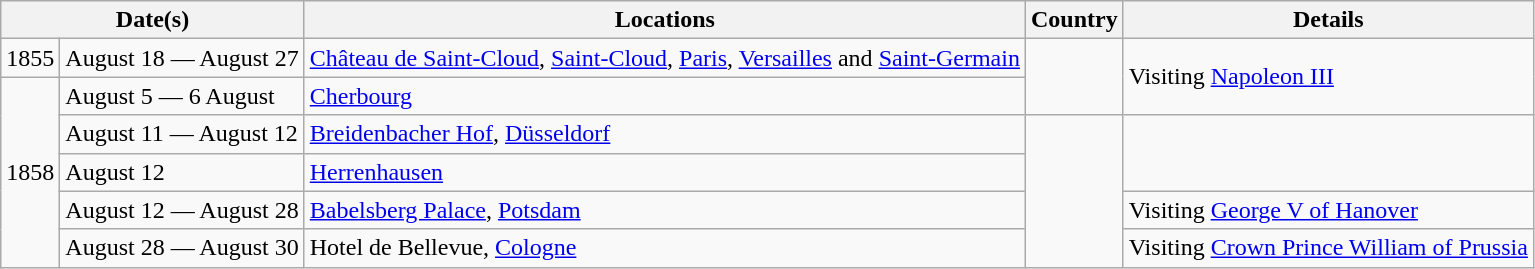<table class="wikitable">
<tr>
<th colspan="2">Date(s)</th>
<th>Locations</th>
<th>Country</th>
<th>Details</th>
</tr>
<tr>
<td>1855</td>
<td>August 18 — August 27</td>
<td><a href='#'>Château de Saint-Cloud</a>, <a href='#'>Saint-Cloud</a>, <a href='#'>Paris</a>, <a href='#'>Versailles</a> and <a href='#'>Saint-Germain</a></td>
<td rowspan="2"></td>
<td rowspan="2">Visiting <a href='#'>Napoleon III</a></td>
</tr>
<tr>
<td rowspan=5>1858</td>
<td>August 5 — 6 August</td>
<td><a href='#'>Cherbourg</a></td>
</tr>
<tr>
<td>August 11 — August 12</td>
<td><a href='#'>Breidenbacher Hof</a>, <a href='#'>Düsseldorf</a></td>
<td rowspan="4"></td>
<td rowspan="2"></td>
</tr>
<tr>
<td>August 12</td>
<td><a href='#'>Herrenhausen</a></td>
</tr>
<tr>
<td>August 12 — August 28</td>
<td><a href='#'>Babelsberg Palace</a>, <a href='#'>Potsdam</a></td>
<td>Visiting <a href='#'>George V of Hanover</a></td>
</tr>
<tr>
<td>August 28 — August 30</td>
<td>Hotel de Bellevue, <a href='#'>Cologne</a></td>
<td>Visiting <a href='#'>Crown Prince William of Prussia</a></td>
</tr>
</table>
